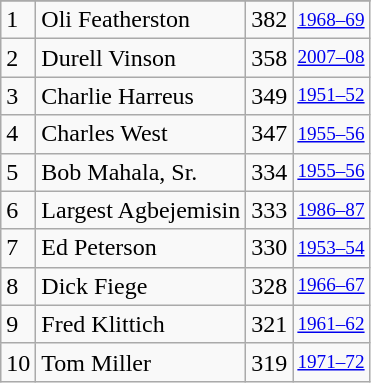<table class="wikitable">
<tr>
</tr>
<tr>
<td>1</td>
<td>Oli Featherston</td>
<td>382</td>
<td style="font-size:80%;"><a href='#'>1968–69</a></td>
</tr>
<tr>
<td>2</td>
<td>Durell Vinson</td>
<td>358</td>
<td style="font-size:80%;"><a href='#'>2007–08</a></td>
</tr>
<tr>
<td>3</td>
<td>Charlie Harreus</td>
<td>349</td>
<td style="font-size:80%;"><a href='#'>1951–52</a></td>
</tr>
<tr>
<td>4</td>
<td>Charles West</td>
<td>347</td>
<td style="font-size:80%;"><a href='#'>1955–56</a></td>
</tr>
<tr>
<td>5</td>
<td>Bob Mahala, Sr.</td>
<td>334</td>
<td style="font-size:80%;"><a href='#'>1955–56</a></td>
</tr>
<tr>
<td>6</td>
<td>Largest Agbejemisin</td>
<td>333</td>
<td style="font-size:80%;"><a href='#'>1986–87</a></td>
</tr>
<tr>
<td>7</td>
<td>Ed Peterson</td>
<td>330</td>
<td style="font-size:80%;"><a href='#'>1953–54</a></td>
</tr>
<tr>
<td>8</td>
<td>Dick Fiege</td>
<td>328</td>
<td style="font-size:80%;"><a href='#'>1966–67</a></td>
</tr>
<tr>
<td>9</td>
<td>Fred Klittich</td>
<td>321</td>
<td style="font-size:80%;"><a href='#'>1961–62</a></td>
</tr>
<tr>
<td>10</td>
<td>Tom Miller</td>
<td>319</td>
<td style="font-size:80%;"><a href='#'>1971–72</a></td>
</tr>
</table>
